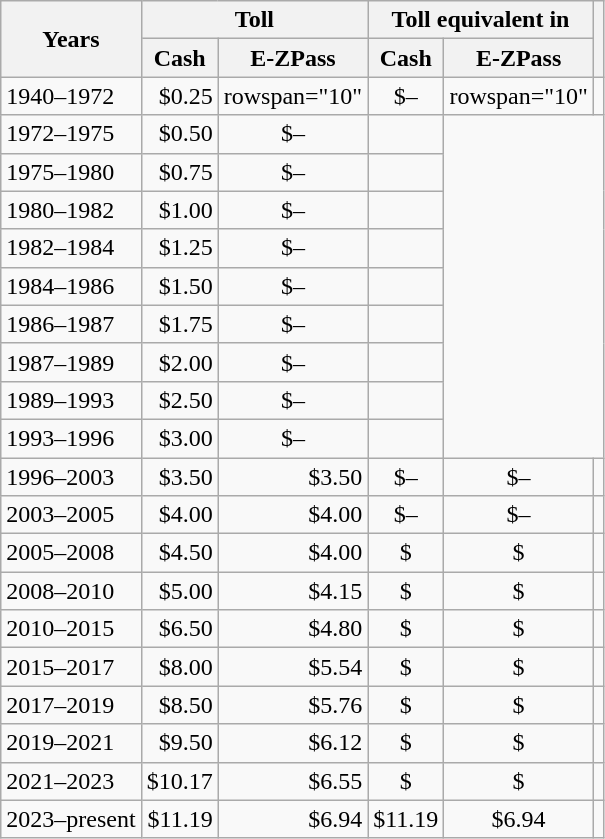<table class="wikitable sortable">
<tr>
<th rowspan="2" scope="col">Years</th>
<th colspan="2" scope="col">Toll</th>
<th colspan="2" scope="col">Toll equivalent in </th>
<th rowspan="2" class="unsortable"></th>
</tr>
<tr>
<th>Cash</th>
<th>E-ZPass</th>
<th>Cash</th>
<th>E-ZPass</th>
</tr>
<tr>
<td>1940–1972</td>
<td align="right">$0.25</td>
<td>rowspan="10" </td>
<td align="center">$–</td>
<td>rowspan="10" </td>
<td></td>
</tr>
<tr>
<td>1972–1975</td>
<td align="right">$0.50</td>
<td align="center">$–</td>
<td></td>
</tr>
<tr>
<td>1975–1980</td>
<td align="right">$0.75</td>
<td align="center">$–</td>
<td></td>
</tr>
<tr>
<td>1980–1982</td>
<td align="right">$1.00</td>
<td align="center">$–</td>
<td></td>
</tr>
<tr>
<td>1982–1984</td>
<td align="right">$1.25</td>
<td align="center">$–</td>
<td></td>
</tr>
<tr>
<td>1984–1986</td>
<td align="right">$1.50</td>
<td align="center">$–</td>
<td></td>
</tr>
<tr>
<td>1986–1987</td>
<td align="right">$1.75</td>
<td align="center">$–</td>
<td></td>
</tr>
<tr>
<td>1987–1989</td>
<td align="right">$2.00</td>
<td align="center">$–</td>
<td></td>
</tr>
<tr>
<td>1989–1993</td>
<td align="right">$2.50</td>
<td align="center">$–</td>
<td></td>
</tr>
<tr>
<td>1993–1996</td>
<td align="right">$3.00</td>
<td align="center">$–</td>
<td></td>
</tr>
<tr>
<td>1996–2003</td>
<td align="right">$3.50</td>
<td align="right">$3.50</td>
<td align="center">$–</td>
<td align="center">$–</td>
<td></td>
</tr>
<tr>
<td>2003–2005</td>
<td align="right">$4.00</td>
<td align="right">$4.00</td>
<td align="center">$–</td>
<td align="center">$–</td>
<td></td>
</tr>
<tr>
<td>2005–2008</td>
<td align="right">$4.50</td>
<td align="right">$4.00</td>
<td align="center">$</td>
<td align="center">$</td>
<td></td>
</tr>
<tr>
<td>2008–2010</td>
<td align="right">$5.00</td>
<td align="right">$4.15</td>
<td align="center">$</td>
<td align="center">$</td>
<td></td>
</tr>
<tr>
<td>2010–2015</td>
<td align="right">$6.50</td>
<td align="right">$4.80</td>
<td align="center">$</td>
<td align="center">$</td>
<td></td>
</tr>
<tr>
<td>2015–2017</td>
<td align="right">$8.00</td>
<td align="right">$5.54</td>
<td align="center">$</td>
<td align="center">$</td>
<td></td>
</tr>
<tr>
<td>2017–2019</td>
<td align="right">$8.50</td>
<td align="right">$5.76</td>
<td align="center">$</td>
<td align="center">$</td>
<td></td>
</tr>
<tr>
<td>2019–2021</td>
<td align="right">$9.50</td>
<td align="right">$6.12</td>
<td align="center">$</td>
<td align="center">$</td>
<td></td>
</tr>
<tr>
<td>2021–2023</td>
<td align="right">$10.17</td>
<td align="right">$6.55</td>
<td align="center">$</td>
<td align="center">$</td>
<td></td>
</tr>
<tr>
<td>2023–present</td>
<td align="right">$11.19</td>
<td align="right">$6.94</td>
<td align="center">$11.19</td>
<td align="center">$6.94</td>
<td></td>
</tr>
</table>
